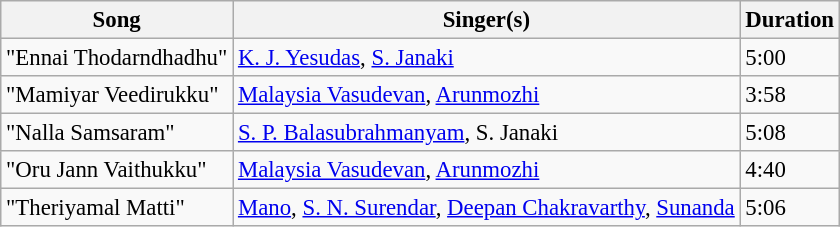<table class="wikitable" style="font-size:95%;">
<tr>
<th>Song</th>
<th>Singer(s)</th>
<th>Duration</th>
</tr>
<tr>
<td>"Ennai Thodarndhadhu"</td>
<td><a href='#'>K. J. Yesudas</a>, <a href='#'>S. Janaki</a></td>
<td>5:00</td>
</tr>
<tr>
<td>"Mamiyar Veedirukku"</td>
<td><a href='#'>Malaysia Vasudevan</a>, <a href='#'>Arunmozhi</a></td>
<td>3:58</td>
</tr>
<tr>
<td>"Nalla Samsaram"</td>
<td><a href='#'>S. P. Balasubrahmanyam</a>, S. Janaki</td>
<td>5:08</td>
</tr>
<tr>
<td>"Oru Jann Vaithukku"</td>
<td><a href='#'>Malaysia Vasudevan</a>, <a href='#'>Arunmozhi</a></td>
<td>4:40</td>
</tr>
<tr>
<td>"Theriyamal Matti"</td>
<td><a href='#'>Mano</a>, <a href='#'>S. N. Surendar</a>, <a href='#'>Deepan Chakravarthy</a>, <a href='#'>Sunanda</a></td>
<td>5:06</td>
</tr>
</table>
